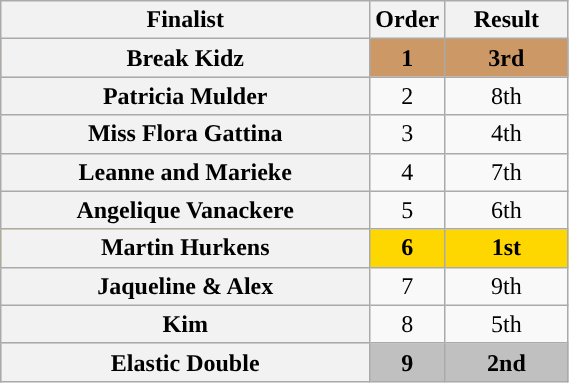<table class="wikitable sortable plainrowheaders" style="text-align:center; width:30%;">
<tr>
<th class="unsortable">Finalist</th>
<th data-sort-type="number" style="width:1em;">Order</th>
<th data-sort-type="number">Result</th>
</tr>
<tr bgcolor=#c96>
<th scope="row"><strong>Break Kidz</strong></th>
<td><strong>1</strong></td>
<td><strong>3rd</strong></td>
</tr>
<tr>
<th scope="row">Patricia Mulder</th>
<td>2</td>
<td>8th</td>
</tr>
<tr>
<th scope="row">Miss Flora Gattina</th>
<td>3</td>
<td>4th</td>
</tr>
<tr>
<th scope="row">Leanne and Marieke</th>
<td>4</td>
<td>7th</td>
</tr>
<tr>
<th scope="row">Angelique Vanackere</th>
<td>5</td>
<td>6th</td>
</tr>
<tr bgcolor=gold>
<th scope="row"><strong>Martin Hurkens</strong></th>
<td><strong>6</strong></td>
<td><strong>1st</strong></td>
</tr>
<tr>
<th scope="row">Jaqueline & Alex</th>
<td>7</td>
<td>9th</td>
</tr>
<tr>
<th scope="row">Kim</th>
<td>8</td>
<td>5th</td>
</tr>
<tr bgcolor=silver>
<th scope="row"><strong>Elastic Double</strong></th>
<td><strong>9</strong></td>
<td><strong>2nd</strong></td>
</tr>
</table>
